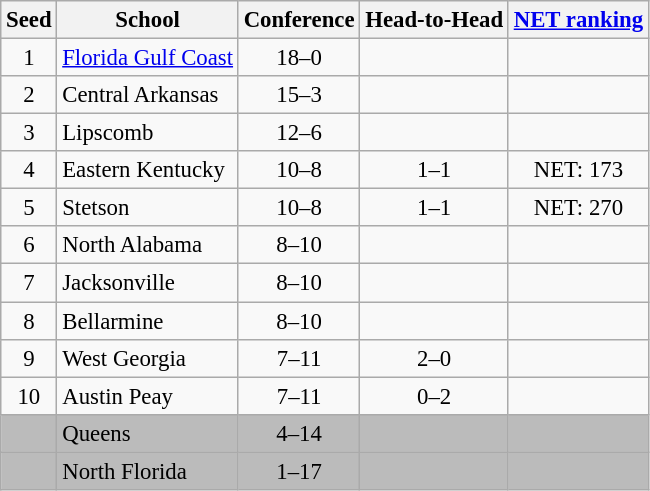<table class="wikitable sortable" style="white-space:nowrap; font-size:95%; text-align:center">
<tr>
<th>Seed</th>
<th>School</th>
<th>Conference</th>
<th>Head-to-Head</th>
<th><a href='#'>NET ranking</a></th>
</tr>
<tr>
<td>1</td>
<td align="left"><a href='#'>Florida Gulf Coast</a></td>
<td>18–0</td>
<td></td>
<td></td>
</tr>
<tr>
<td>2</td>
<td align="left">Central Arkansas</td>
<td>15–3</td>
<td></td>
<td></td>
</tr>
<tr>
<td>3</td>
<td align="left">Lipscomb</td>
<td>12–6</td>
<td></td>
<td></td>
</tr>
<tr>
<td>4</td>
<td align="left">Eastern Kentucky</td>
<td>10–8</td>
<td>1–1</td>
<td>NET: 173</td>
</tr>
<tr>
<td>5</td>
<td align="left">Stetson</td>
<td>10–8</td>
<td>1–1</td>
<td>NET: 270</td>
</tr>
<tr>
<td>6</td>
<td align="left">North Alabama</td>
<td>8–10</td>
<td></td>
<td></td>
</tr>
<tr>
<td>7</td>
<td align="left">Jacksonville</td>
<td>8–10</td>
<td></td>
<td></td>
</tr>
<tr>
<td>8</td>
<td align="left">Bellarmine</td>
<td>8–10</td>
<td></td>
<td></td>
</tr>
<tr>
<td>9</td>
<td align="left">West Georgia</td>
<td>7–11</td>
<td>2–0</td>
<td></td>
</tr>
<tr>
<td>10</td>
<td align="left">Austin Peay</td>
<td>7–11</td>
<td>0–2</td>
<td></td>
</tr>
<tr bgcolor="#bbbbbb">
<td></td>
<td align="left">Queens</td>
<td>4–14</td>
<td></td>
<td></td>
</tr>
<tr bgcolor="#bbbbbb">
<td></td>
<td align="left">North Florida</td>
<td>1–17</td>
<td></td>
<td></td>
</tr>
</table>
